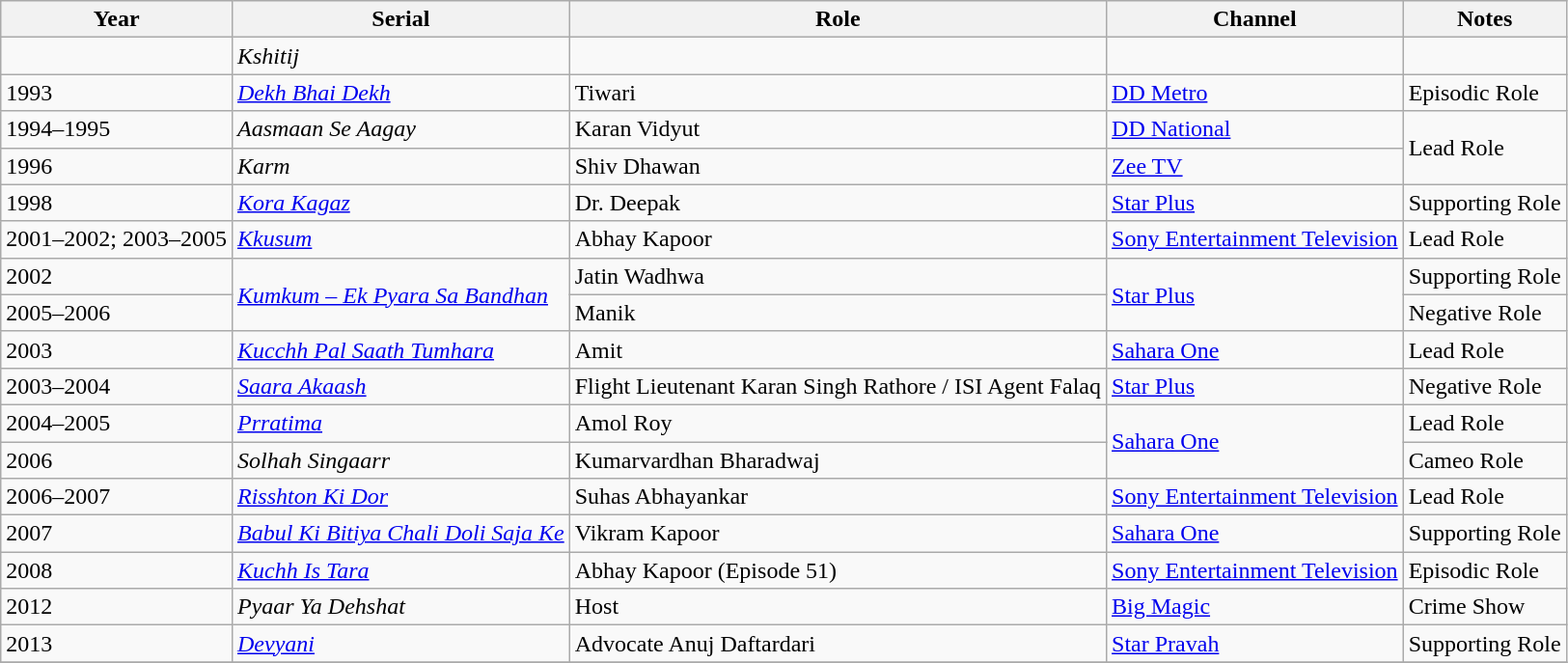<table class= "wikitable sortable">
<tr>
<th>Year</th>
<th>Serial</th>
<th>Role</th>
<th>Channel</th>
<th>Notes</th>
</tr>
<tr>
<td></td>
<td><em>Kshitij</em></td>
<td></td>
<td></td>
<td></td>
</tr>
<tr>
<td>1993</td>
<td><em><a href='#'>Dekh Bhai Dekh</a></em></td>
<td>Tiwari</td>
<td><a href='#'>DD Metro</a></td>
<td>Episodic Role</td>
</tr>
<tr>
<td>1994–1995</td>
<td><em>Aasmaan Se Aagay</em></td>
<td>Karan Vidyut</td>
<td><a href='#'>DD National</a></td>
<td rowspan = "2">Lead Role</td>
</tr>
<tr>
<td>1996</td>
<td><em>Karm</em></td>
<td>Shiv Dhawan</td>
<td><a href='#'>Zee TV</a></td>
</tr>
<tr>
<td>1998</td>
<td><em><a href='#'> Kora Kagaz</a></em></td>
<td>Dr. Deepak</td>
<td><a href='#'>Star Plus</a></td>
<td>Supporting Role</td>
</tr>
<tr>
<td>2001–2002; 2003–2005</td>
<td><em><a href='#'>Kkusum</a></em></td>
<td>Abhay Kapoor</td>
<td><a href='#'>Sony Entertainment Television</a></td>
<td>Lead Role</td>
</tr>
<tr>
<td>2002</td>
<td rowspan = "2"><em><a href='#'>Kumkum – Ek Pyara Sa Bandhan</a></em></td>
<td>Jatin Wadhwa</td>
<td rowspan = "2"><a href='#'>Star Plus</a></td>
<td>Supporting Role</td>
</tr>
<tr>
<td>2005–2006</td>
<td>Manik</td>
<td>Negative Role</td>
</tr>
<tr>
<td>2003</td>
<td><em><a href='#'>Kucchh Pal Saath Tumhara</a></em></td>
<td>Amit</td>
<td><a href='#'>Sahara One</a></td>
<td>Lead Role</td>
</tr>
<tr>
<td>2003–2004</td>
<td><em><a href='#'>Saara Akaash</a></em></td>
<td>Flight Lieutenant Karan Singh Rathore / ISI Agent Falaq</td>
<td><a href='#'>Star Plus</a></td>
<td>Negative Role</td>
</tr>
<tr>
<td>2004–2005</td>
<td><em><a href='#'>Prratima</a></em></td>
<td>Amol Roy</td>
<td rowspan = "2"><a href='#'>Sahara One</a></td>
<td>Lead Role</td>
</tr>
<tr>
<td>2006</td>
<td><em>Solhah Singaarr</em></td>
<td>Kumarvardhan Bharadwaj</td>
<td>Cameo Role</td>
</tr>
<tr>
<td>2006–2007</td>
<td><em><a href='#'>Risshton Ki Dor</a></em></td>
<td>Suhas Abhayankar</td>
<td><a href='#'>Sony Entertainment Television</a></td>
<td>Lead Role</td>
</tr>
<tr>
<td>2007</td>
<td><em><a href='#'> Babul Ki Bitiya Chali Doli Saja Ke</a></em></td>
<td>Vikram Kapoor</td>
<td><a href='#'>Sahara One</a></td>
<td>Supporting Role</td>
</tr>
<tr>
<td>2008</td>
<td><em><a href='#'>Kuchh Is Tara</a></em></td>
<td>Abhay Kapoor (Episode 51)</td>
<td><a href='#'>Sony Entertainment Television</a></td>
<td>Episodic Role</td>
</tr>
<tr>
<td>2012</td>
<td><em>Pyaar Ya Dehshat</em></td>
<td>Host</td>
<td><a href='#'>Big Magic</a></td>
<td>Crime Show</td>
</tr>
<tr>
<td>2013</td>
<td><em><a href='#'> Devyani</a></em></td>
<td>Advocate Anuj Daftardari</td>
<td><a href='#'>Star Pravah</a></td>
<td>Supporting Role</td>
</tr>
<tr>
</tr>
</table>
